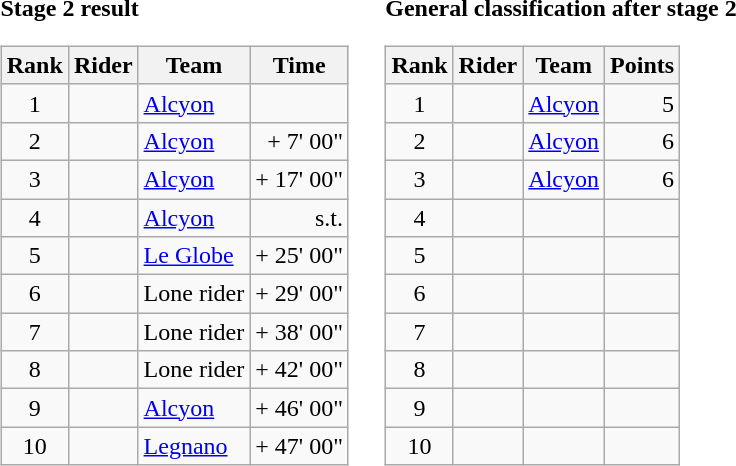<table>
<tr>
<td><strong>Stage 2 result</strong><br><table class="wikitable">
<tr>
<th scope="col">Rank</th>
<th scope="col">Rider</th>
<th scope="col">Team</th>
<th scope="col">Time</th>
</tr>
<tr>
<td style="text-align:center;">1</td>
<td></td>
<td><a href='#'>Alcyon</a></td>
<td style="text-align:right;"></td>
</tr>
<tr>
<td style="text-align:center;">2</td>
<td></td>
<td><a href='#'>Alcyon</a></td>
<td style="text-align:right;">+ 7' 00"</td>
</tr>
<tr>
<td style="text-align:center;">3</td>
<td></td>
<td><a href='#'>Alcyon</a></td>
<td style="text-align:right;">+ 17' 00"</td>
</tr>
<tr>
<td style="text-align:center;">4</td>
<td></td>
<td><a href='#'>Alcyon</a></td>
<td style="text-align:right;">s.t.</td>
</tr>
<tr>
<td style="text-align:center;">5</td>
<td></td>
<td><a href='#'>Le Globe</a></td>
<td style="text-align:right;">+ 25' 00"</td>
</tr>
<tr>
<td style="text-align:center;">6</td>
<td></td>
<td>Lone rider</td>
<td style="text-align:right;">+ 29' 00"</td>
</tr>
<tr>
<td style="text-align:center;">7</td>
<td></td>
<td>Lone rider</td>
<td style="text-align:right;">+ 38' 00"</td>
</tr>
<tr>
<td style="text-align:center;">8</td>
<td></td>
<td>Lone rider</td>
<td style="text-align:right;">+ 42' 00"</td>
</tr>
<tr>
<td style="text-align:center;">9</td>
<td></td>
<td><a href='#'>Alcyon</a></td>
<td style="text-align:right;">+ 46' 00"</td>
</tr>
<tr>
<td style="text-align:center;">10</td>
<td></td>
<td><a href='#'>Legnano</a></td>
<td style="text-align:right;">+ 47' 00"</td>
</tr>
</table>
</td>
<td></td>
<td><strong>General classification after stage 2</strong><br><table class="wikitable">
<tr>
<th scope="col">Rank</th>
<th scope="col">Rider</th>
<th scope="col">Team</th>
<th scope="col">Points</th>
</tr>
<tr>
<td style="text-align:center;">1</td>
<td></td>
<td><a href='#'>Alcyon</a></td>
<td style="text-align:right;">5</td>
</tr>
<tr>
<td style="text-align:center;">2</td>
<td></td>
<td><a href='#'>Alcyon</a></td>
<td style="text-align:right;">6</td>
</tr>
<tr>
<td style="text-align:center;">3</td>
<td></td>
<td><a href='#'>Alcyon</a></td>
<td style="text-align:right;">6</td>
</tr>
<tr>
<td style="text-align:center;">4</td>
<td></td>
<td></td>
<td></td>
</tr>
<tr>
<td style="text-align:center;">5</td>
<td></td>
<td></td>
<td></td>
</tr>
<tr>
<td style="text-align:center;">6</td>
<td></td>
<td></td>
<td></td>
</tr>
<tr>
<td style="text-align:center;">7</td>
<td></td>
<td></td>
<td></td>
</tr>
<tr>
<td style="text-align:center;">8</td>
<td></td>
<td></td>
<td></td>
</tr>
<tr>
<td style="text-align:center;">9</td>
<td></td>
<td></td>
<td></td>
</tr>
<tr>
<td style="text-align:center;">10</td>
<td></td>
<td></td>
<td></td>
</tr>
</table>
</td>
</tr>
</table>
